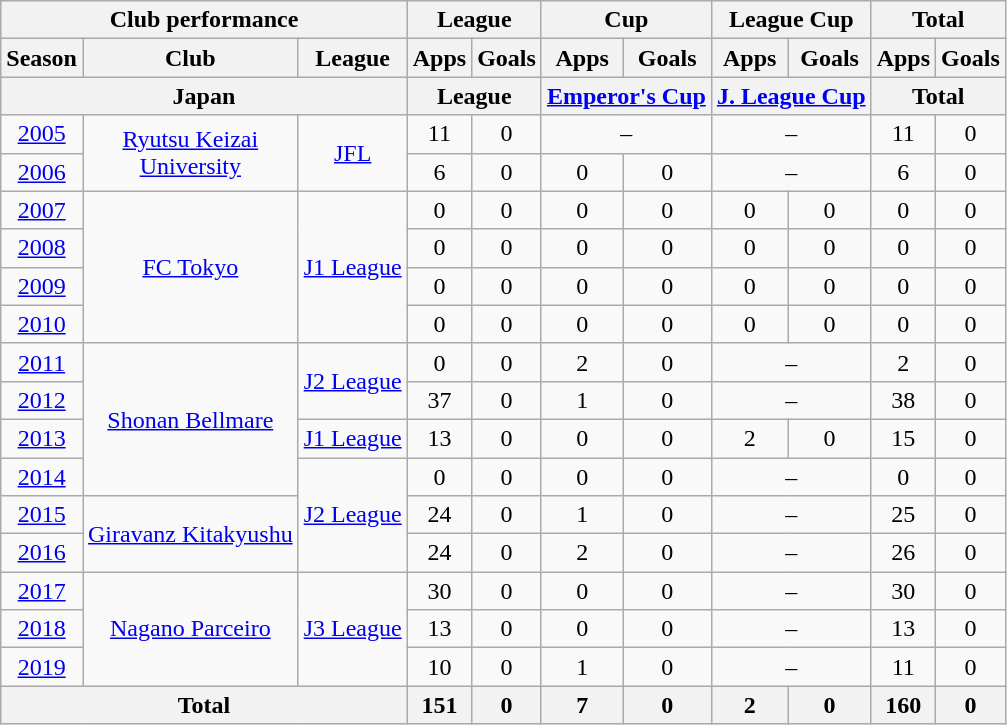<table class="wikitable" style="text-align:center;">
<tr>
<th colspan=3>Club performance</th>
<th colspan=2>League</th>
<th colspan=2>Cup</th>
<th colspan=2>League Cup</th>
<th colspan=2>Total</th>
</tr>
<tr>
<th>Season</th>
<th>Club</th>
<th>League</th>
<th>Apps</th>
<th>Goals</th>
<th>Apps</th>
<th>Goals</th>
<th>Apps</th>
<th>Goals</th>
<th>Apps</th>
<th>Goals</th>
</tr>
<tr>
<th colspan=3>Japan</th>
<th colspan=2>League</th>
<th colspan=2><a href='#'>Emperor's Cup</a></th>
<th colspan=2><a href='#'>J. League Cup</a></th>
<th colspan=2>Total</th>
</tr>
<tr>
<td><a href='#'>2005</a></td>
<td rowspan=2><a href='#'>Ryutsu Keizai<br>University</a></td>
<td rowspan=2><a href='#'>JFL</a></td>
<td>11</td>
<td>0</td>
<td colspan="2">–</td>
<td colspan="2">–</td>
<td>11</td>
<td>0</td>
</tr>
<tr>
<td><a href='#'>2006</a></td>
<td>6</td>
<td>0</td>
<td>0</td>
<td>0</td>
<td colspan="2">–</td>
<td>6</td>
<td>0</td>
</tr>
<tr>
<td><a href='#'>2007</a></td>
<td rowspan=4><a href='#'>FC Tokyo</a></td>
<td rowspan=4><a href='#'>J1 League</a></td>
<td>0</td>
<td>0</td>
<td>0</td>
<td>0</td>
<td>0</td>
<td>0</td>
<td>0</td>
<td>0</td>
</tr>
<tr>
<td><a href='#'>2008</a></td>
<td>0</td>
<td>0</td>
<td>0</td>
<td>0</td>
<td>0</td>
<td>0</td>
<td>0</td>
<td>0</td>
</tr>
<tr>
<td><a href='#'>2009</a></td>
<td>0</td>
<td>0</td>
<td>0</td>
<td>0</td>
<td>0</td>
<td>0</td>
<td>0</td>
<td>0</td>
</tr>
<tr>
<td><a href='#'>2010</a></td>
<td>0</td>
<td>0</td>
<td>0</td>
<td>0</td>
<td>0</td>
<td>0</td>
<td>0</td>
<td>0</td>
</tr>
<tr>
<td><a href='#'>2011</a></td>
<td rowspan=4><a href='#'>Shonan Bellmare</a></td>
<td rowspan=2><a href='#'>J2 League</a></td>
<td>0</td>
<td>0</td>
<td>2</td>
<td>0</td>
<td colspan="2">–</td>
<td>2</td>
<td>0</td>
</tr>
<tr>
<td><a href='#'>2012</a></td>
<td>37</td>
<td>0</td>
<td>1</td>
<td>0</td>
<td colspan="2">–</td>
<td>38</td>
<td>0</td>
</tr>
<tr>
<td><a href='#'>2013</a></td>
<td><a href='#'>J1 League</a></td>
<td>13</td>
<td>0</td>
<td>0</td>
<td>0</td>
<td>2</td>
<td>0</td>
<td>15</td>
<td>0</td>
</tr>
<tr>
<td><a href='#'>2014</a></td>
<td rowspan=3><a href='#'>J2 League</a></td>
<td>0</td>
<td>0</td>
<td>0</td>
<td>0</td>
<td colspan="2">–</td>
<td>0</td>
<td>0</td>
</tr>
<tr>
<td><a href='#'>2015</a></td>
<td rowspan=2><a href='#'>Giravanz Kitakyushu</a></td>
<td>24</td>
<td>0</td>
<td>1</td>
<td>0</td>
<td colspan="2">–</td>
<td>25</td>
<td>0</td>
</tr>
<tr>
<td><a href='#'>2016</a></td>
<td>24</td>
<td>0</td>
<td>2</td>
<td>0</td>
<td colspan="2">–</td>
<td>26</td>
<td>0</td>
</tr>
<tr>
<td><a href='#'>2017</a></td>
<td rowspan="3"><a href='#'>Nagano Parceiro</a></td>
<td rowspan="3"><a href='#'>J3 League</a></td>
<td>30</td>
<td>0</td>
<td>0</td>
<td>0</td>
<td colspan="2">–</td>
<td>30</td>
<td>0</td>
</tr>
<tr>
<td><a href='#'>2018</a></td>
<td>13</td>
<td>0</td>
<td>0</td>
<td>0</td>
<td colspan="2">–</td>
<td>13</td>
<td>0</td>
</tr>
<tr>
<td><a href='#'>2019</a></td>
<td>10</td>
<td>0</td>
<td>1</td>
<td>0</td>
<td colspan="2">–</td>
<td>11</td>
<td>0</td>
</tr>
<tr>
<th colspan=3>Total</th>
<th>151</th>
<th>0</th>
<th>7</th>
<th>0</th>
<th>2</th>
<th>0</th>
<th>160</th>
<th>0</th>
</tr>
</table>
